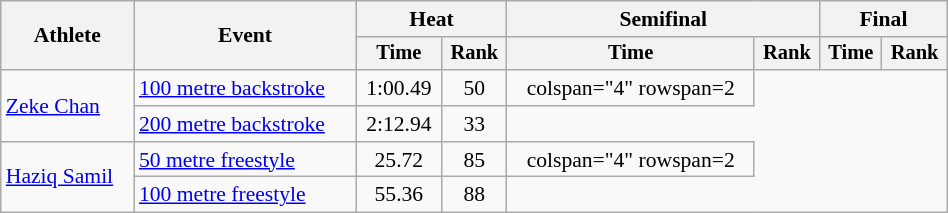<table class="wikitable" style="text-align:center; font-size:90%; width:50%;">
<tr>
<th rowspan="2">Athlete</th>
<th rowspan="2">Event</th>
<th colspan="2">Heat</th>
<th colspan="2">Semifinal</th>
<th colspan="2">Final</th>
</tr>
<tr style="font-size:95%">
<th>Time</th>
<th>Rank</th>
<th>Time</th>
<th>Rank</th>
<th>Time</th>
<th>Rank</th>
</tr>
<tr align=center>
<td align=left rowspan="2"><a href='#'>Zeke Chan</a></td>
<td align=left><a href='#'>100 metre backstroke</a></td>
<td>1:00.49</td>
<td>50</td>
<td>colspan="4" rowspan=2 </td>
</tr>
<tr align=center>
<td align=left><a href='#'>200 metre backstroke</a></td>
<td>2:12.94</td>
<td>33</td>
</tr>
<tr align=center>
<td align=left rowspan="2"><a href='#'>Haziq Samil</a></td>
<td align=left><a href='#'>50 metre freestyle</a></td>
<td>25.72</td>
<td>85</td>
<td>colspan="4" rowspan=2 </td>
</tr>
<tr align=center>
<td align=left><a href='#'>100 metre freestyle</a></td>
<td>55.36</td>
<td>88</td>
</tr>
</table>
